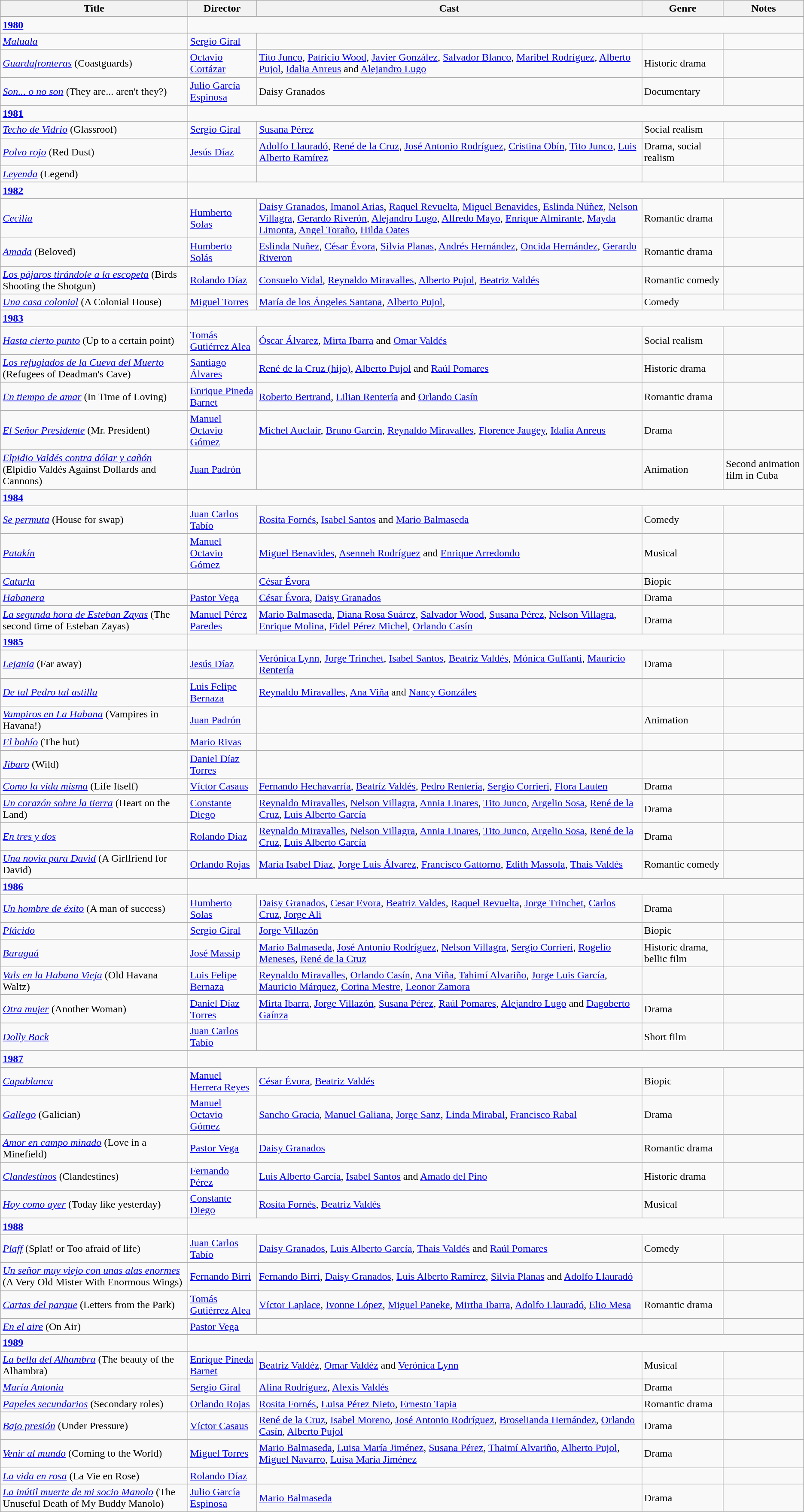<table class="wikitable">
<tr>
<th>Title</th>
<th>Director</th>
<th>Cast</th>
<th>Genre</th>
<th>Notes</th>
</tr>
<tr>
<td><strong><a href='#'>1980</a></strong></td>
</tr>
<tr>
<td><em><a href='#'>Maluala</a></em></td>
<td><a href='#'>Sergio Giral</a></td>
<td></td>
<td></td>
<td></td>
</tr>
<tr>
<td><em><a href='#'>Guardafronteras</a></em> (Coastguards)</td>
<td><a href='#'>Octavio Cortázar</a></td>
<td><a href='#'>Tito Junco</a>, <a href='#'>Patricio Wood</a>, <a href='#'>Javier González</a>, <a href='#'>Salvador Blanco</a>, <a href='#'>Maribel Rodríguez</a>, <a href='#'>Alberto Pujol</a>, <a href='#'>Idalia Anreus</a> and <a href='#'>Alejandro Lugo</a></td>
<td>Historic drama</td>
<td></td>
</tr>
<tr>
<td><em><a href='#'>Son... o no son</a></em> (They are... aren't they?)</td>
<td><a href='#'>Julio García Espinosa</a></td>
<td>Daisy Granados</td>
<td>Documentary</td>
<td></td>
</tr>
<tr>
<td><strong><a href='#'>1981</a></strong></td>
</tr>
<tr>
<td><em><a href='#'>Techo de Vidrio</a></em> (Glassroof)</td>
<td><a href='#'>Sergio Giral</a></td>
<td><a href='#'>Susana Pérez</a></td>
<td>Social realism</td>
<td></td>
</tr>
<tr>
<td><em><a href='#'>Polvo rojo</a></em> (Red Dust)</td>
<td><a href='#'>Jesús Díaz</a></td>
<td><a href='#'>Adolfo Llauradó</a>, <a href='#'>René de la Cruz</a>, <a href='#'>José Antonio Rodríguez</a>, <a href='#'>Cristina Obín</a>, <a href='#'>Tito Junco</a>, <a href='#'>Luis Alberto Ramírez</a></td>
<td>Drama, social realism</td>
<td></td>
</tr>
<tr>
<td><em><a href='#'>Leyenda</a></em> (Legend)</td>
<td></td>
<td></td>
<td></td>
<td></td>
</tr>
<tr>
<td><strong><a href='#'>1982</a></strong></td>
</tr>
<tr>
<td><em><a href='#'>Cecilia</a></em></td>
<td><a href='#'>Humberto Solas</a></td>
<td><a href='#'>Daisy Granados</a>, <a href='#'>Imanol Arias</a>, <a href='#'>Raquel Revuelta</a>, <a href='#'>Miguel Benavides</a>, <a href='#'>Eslinda Núñez</a>, <a href='#'>Nelson Villagra</a>, <a href='#'>Gerardo Riverón</a>, <a href='#'>Alejandro Lugo</a>, <a href='#'>Alfredo Mayo</a>, <a href='#'>Enrique Almirante</a>, <a href='#'>Mayda Limonta</a>, <a href='#'>Angel Toraño</a>, <a href='#'>Hilda Oates</a></td>
<td>Romantic drama</td>
<td></td>
</tr>
<tr>
<td><em><a href='#'>Amada</a></em> (Beloved)</td>
<td><a href='#'>Humberto Solás</a></td>
<td><a href='#'>Eslinda Nuñez</a>, <a href='#'>César Évora</a>, <a href='#'>Silvia Planas</a>, <a href='#'>Andrés Hernández</a>, <a href='#'>Oncida Hernández</a>, <a href='#'>Gerardo Riveron</a></td>
<td>Romantic drama</td>
<td></td>
</tr>
<tr>
<td><em><a href='#'>Los pájaros tirándole a la escopeta</a></em> (Birds Shooting the Shotgun)</td>
<td><a href='#'>Rolando Díaz</a></td>
<td><a href='#'>Consuelo Vidal</a>, <a href='#'>Reynaldo Miravalles</a>, <a href='#'>Alberto Pujol</a>, <a href='#'>Beatriz Valdés</a></td>
<td>Romantic comedy</td>
<td></td>
</tr>
<tr>
<td><em><a href='#'>Una casa colonial</a></em> (A Colonial House)</td>
<td><a href='#'>Miguel Torres</a></td>
<td><a href='#'>María de los Ángeles Santana</a>, <a href='#'>Alberto Pujol</a>,</td>
<td>Comedy</td>
<td></td>
</tr>
<tr>
<td><strong><a href='#'>1983</a></strong></td>
</tr>
<tr>
<td><em><a href='#'>Hasta cierto punto</a></em> (Up to a certain point)</td>
<td><a href='#'>Tomás Gutiérrez Alea</a></td>
<td><a href='#'>Óscar Álvarez</a>, <a href='#'>Mirta Ibarra</a> and <a href='#'>Omar Valdés</a></td>
<td>Social realism</td>
<td></td>
</tr>
<tr>
<td><em><a href='#'>Los refugiados de la Cueva del Muerto</a></em> (Refugees of Deadman's Cave)</td>
<td><a href='#'>Santiago Álvares</a></td>
<td><a href='#'>René de la Cruz (hijo)</a>, <a href='#'>Alberto Pujol</a> and <a href='#'>Raúl Pomares</a></td>
<td>Historic drama</td>
<td></td>
</tr>
<tr>
<td><em><a href='#'>En tiempo de amar</a></em> (In Time of Loving)</td>
<td><a href='#'>Enrique Pineda Barnet</a></td>
<td><a href='#'>Roberto Bertrand</a>, <a href='#'>Lilian Rentería</a> and <a href='#'>Orlando Casín</a></td>
<td>Romantic drama</td>
<td></td>
</tr>
<tr>
<td><em><a href='#'>El Señor Presidente</a></em> (Mr. President)</td>
<td><a href='#'>Manuel Octavio Gómez</a></td>
<td><a href='#'>Michel Auclair</a>, <a href='#'>Bruno Garcín</a>, <a href='#'>Reynaldo Miravalles</a>, <a href='#'>Florence Jaugey</a>, <a href='#'>Idalia Anreus</a></td>
<td>Drama</td>
<td></td>
</tr>
<tr>
<td><em><a href='#'>Elpidio Valdés contra dólar y cañón</a></em> (Elpidio Valdés Against Dollards and Cannons)</td>
<td><a href='#'>Juan Padrón</a></td>
<td></td>
<td>Animation</td>
<td>Second animation film in Cuba</td>
</tr>
<tr>
<td><strong><a href='#'>1984</a></strong></td>
</tr>
<tr>
<td><em><a href='#'>Se permuta</a></em> (House for swap)</td>
<td><a href='#'>Juan Carlos Tabío</a></td>
<td><a href='#'>Rosita Fornés</a>, <a href='#'>Isabel Santos</a> and <a href='#'>Mario Balmaseda</a></td>
<td>Comedy</td>
<td></td>
</tr>
<tr>
<td><em><a href='#'>Patakín</a></em></td>
<td><a href='#'>Manuel Octavio Gómez</a></td>
<td><a href='#'>Miguel Benavides</a>, <a href='#'>Asenneh Rodríguez</a> and <a href='#'>Enrique Arredondo</a></td>
<td>Musical</td>
<td></td>
</tr>
<tr>
<td><em><a href='#'>Caturla</a></em></td>
<td></td>
<td><a href='#'>César Évora</a></td>
<td>Biopic</td>
<td></td>
</tr>
<tr>
<td><em><a href='#'>Habanera</a></em></td>
<td><a href='#'>Pastor Vega</a></td>
<td><a href='#'>César Évora</a>, <a href='#'>Daisy Granados</a></td>
<td>Drama</td>
<td></td>
</tr>
<tr>
<td><em><a href='#'>La segunda hora de Esteban Zayas</a></em> (The second time of Esteban Zayas)</td>
<td><a href='#'>Manuel Pérez Paredes</a></td>
<td><a href='#'>Mario Balmaseda</a>, <a href='#'>Diana Rosa Suárez</a>, <a href='#'>Salvador Wood</a>, <a href='#'>Susana Pérez</a>, <a href='#'>Nelson Villagra</a>, <a href='#'>Enrique Molina</a>, <a href='#'>Fidel Pérez Michel</a>, <a href='#'>Orlando Casín</a></td>
<td>Drama</td>
<td></td>
</tr>
<tr>
<td><strong><a href='#'>1985</a></strong></td>
</tr>
<tr>
<td><em><a href='#'>Lejania</a></em> (Far away)</td>
<td><a href='#'>Jesús Díaz</a></td>
<td><a href='#'>Verónica Lynn</a>, <a href='#'>Jorge Trinchet</a>, <a href='#'>Isabel Santos</a>, <a href='#'>Beatriz Valdés</a>, <a href='#'>Mónica Guffanti</a>, <a href='#'>Mauricio Rentería</a></td>
<td>Drama</td>
<td></td>
</tr>
<tr>
<td><em><a href='#'>De tal Pedro tal astilla</a></em></td>
<td><a href='#'>Luis Felipe Bernaza</a></td>
<td><a href='#'>Reynaldo Miravalles</a>, <a href='#'>Ana Viña</a> and <a href='#'>Nancy Gonzáles</a></td>
<td></td>
<td></td>
</tr>
<tr>
<td><em><a href='#'>Vampiros en La Habana</a></em> (Vampires in Havana!)</td>
<td><a href='#'>Juan Padrón</a></td>
<td></td>
<td>Animation</td>
<td></td>
</tr>
<tr>
<td><em><a href='#'>El bohío</a></em> (The hut)</td>
<td><a href='#'>Mario Rivas</a></td>
<td></td>
<td></td>
<td></td>
</tr>
<tr>
<td><em><a href='#'>Jíbaro</a></em> (Wild)</td>
<td><a href='#'>Daniel Díaz Torres</a></td>
<td></td>
<td></td>
<td></td>
</tr>
<tr>
<td><em><a href='#'>Como la vida misma</a></em> (Life Itself)</td>
<td><a href='#'>Víctor Casaus</a></td>
<td><a href='#'>Fernando Hechavarría</a>, <a href='#'>Beatríz Valdés</a>, <a href='#'>Pedro Rentería</a>, <a href='#'>Sergio Corrieri</a>, <a href='#'>Flora Lauten</a></td>
<td>Drama</td>
<td></td>
</tr>
<tr>
<td><em><a href='#'>Un corazón sobre la tierra</a></em> (Heart on the Land)</td>
<td><a href='#'>Constante Diego</a></td>
<td><a href='#'>Reynaldo Miravalles</a>, <a href='#'>Nelson Villagra</a>, <a href='#'>Annia Linares</a>, <a href='#'>Tito Junco</a>, <a href='#'>Argelio Sosa</a>, <a href='#'>René de la Cruz</a>, <a href='#'>Luis Alberto García</a></td>
<td>Drama</td>
<td></td>
</tr>
<tr>
<td><em><a href='#'>En tres y dos</a></em></td>
<td><a href='#'>Rolando Díaz</a></td>
<td><a href='#'>Reynaldo Miravalles</a>, <a href='#'>Nelson Villagra</a>, <a href='#'>Annia Linares</a>, <a href='#'>Tito Junco</a>, <a href='#'>Argelio Sosa</a>, <a href='#'>René de la Cruz</a>, <a href='#'>Luis Alberto García</a></td>
<td>Drama</td>
<td></td>
</tr>
<tr>
<td><em><a href='#'>Una novia para David</a></em> (A Girlfriend for David)</td>
<td><a href='#'>Orlando Rojas</a></td>
<td><a href='#'>María Isabel Díaz</a>, <a href='#'>Jorge Luis Álvarez</a>, <a href='#'>Francisco Gattorno</a>, <a href='#'>Edith Massola</a>, <a href='#'>Thais Valdés</a></td>
<td>Romantic comedy</td>
<td></td>
</tr>
<tr>
<td><strong><a href='#'>1986</a></strong></td>
</tr>
<tr>
<td><em><a href='#'>Un hombre de éxito</a></em> (A man of success)</td>
<td><a href='#'>Humberto Solas</a></td>
<td><a href='#'>Daisy Granados</a>, <a href='#'>Cesar Evora</a>, <a href='#'>Beatriz Valdes</a>, <a href='#'>Raquel Revuelta</a>, <a href='#'>Jorge Trinchet</a>, <a href='#'>Carlos Cruz</a>, <a href='#'>Jorge Ali</a></td>
<td>Drama</td>
<td></td>
</tr>
<tr>
<td><em><a href='#'>Plácido</a></em></td>
<td><a href='#'>Sergio Giral</a></td>
<td><a href='#'>Jorge Villazón</a></td>
<td>Biopic</td>
<td></td>
</tr>
<tr>
<td><em><a href='#'>Baraguá</a></em></td>
<td><a href='#'>José Massip</a></td>
<td><a href='#'>Mario Balmaseda</a>, <a href='#'>José Antonio Rodríguez</a>, <a href='#'>Nelson Villagra</a>, <a href='#'>Sergio Corrieri</a>, <a href='#'>Rogelio Meneses</a>, <a href='#'>René de la Cruz</a></td>
<td>Historic drama, bellic film</td>
<td></td>
</tr>
<tr>
<td><em><a href='#'>Vals en la Habana Vieja</a></em> (Old Havana Waltz)</td>
<td><a href='#'>Luis Felipe Bernaza</a></td>
<td><a href='#'>Reynaldo Miravalles</a>, <a href='#'>Orlando Casín</a>, <a href='#'>Ana Viña</a>, <a href='#'>Tahimí Alvariño</a>, <a href='#'>Jorge Luis García</a>, <a href='#'>Mauricio Márquez</a>, <a href='#'>Corina Mestre</a>, <a href='#'>Leonor Zamora</a></td>
<td></td>
<td></td>
</tr>
<tr>
<td><em><a href='#'>Otra mujer</a></em> (Another Woman)</td>
<td><a href='#'>Daniel Díaz Torres</a></td>
<td><a href='#'>Mirta Ibarra</a>, <a href='#'>Jorge Villazón</a>, <a href='#'>Susana Pérez</a>, <a href='#'>Raúl Pomares</a>, <a href='#'>Alejandro Lugo</a> and <a href='#'>Dagoberto Gaínza</a></td>
<td>Drama</td>
<td></td>
</tr>
<tr>
<td><em><a href='#'>Dolly Back</a></em></td>
<td><a href='#'>Juan Carlos Tabío</a></td>
<td></td>
<td>Short film</td>
<td></td>
</tr>
<tr>
<td><strong><a href='#'>1987</a></strong></td>
</tr>
<tr>
<td><em><a href='#'>Capablanca</a></em></td>
<td><a href='#'>Manuel Herrera Reyes</a></td>
<td><a href='#'>César Évora</a>, <a href='#'>Beatriz Valdés</a></td>
<td>Biopic</td>
<td></td>
</tr>
<tr>
<td><em><a href='#'>Gallego</a></em> (Galician)</td>
<td><a href='#'>Manuel Octavio Gómez</a></td>
<td><a href='#'>Sancho Gracia</a>, <a href='#'>Manuel Galiana</a>, <a href='#'>Jorge Sanz</a>, <a href='#'>Linda Mirabal</a>, <a href='#'>Francisco Rabal</a></td>
<td>Drama</td>
<td></td>
</tr>
<tr>
<td><em><a href='#'>Amor en campo minado</a></em> (Love in a Minefield)</td>
<td><a href='#'>Pastor Vega</a></td>
<td><a href='#'>Daisy Granados</a></td>
<td>Romantic drama</td>
<td></td>
</tr>
<tr>
<td><em><a href='#'>Clandestinos</a></em> (Clandestines)</td>
<td><a href='#'>Fernando Pérez</a></td>
<td><a href='#'>Luis Alberto García</a>, <a href='#'>Isabel Santos</a> and <a href='#'>Amado del Pino</a></td>
<td>Historic drama</td>
<td></td>
</tr>
<tr>
<td><em><a href='#'>Hoy como ayer</a></em> (Today like yesterday)</td>
<td><a href='#'>Constante Diego</a></td>
<td><a href='#'>Rosita Fornés</a>, <a href='#'>Beatriz Valdés</a></td>
<td>Musical</td>
<td></td>
</tr>
<tr>
<td><strong><a href='#'>1988</a></strong></td>
</tr>
<tr>
<td><em><a href='#'>Plaff</a></em> (Splat! or Too afraid of life)</td>
<td><a href='#'>Juan Carlos Tabío</a></td>
<td><a href='#'>Daisy Granados</a>, <a href='#'>Luis Alberto García</a>, <a href='#'>Thais Valdés</a> and <a href='#'>Raúl Pomares</a></td>
<td>Comedy</td>
<td></td>
</tr>
<tr>
<td><em><a href='#'>Un señor muy viejo con unas alas enormes</a></em> (A Very Old Mister With Enormous Wings)</td>
<td><a href='#'>Fernando Birri</a></td>
<td><a href='#'>Fernando Birri</a>, <a href='#'>Daisy Granados</a>, <a href='#'>Luis Alberto Ramírez</a>, <a href='#'>Silvia Planas</a> and <a href='#'>Adolfo Llauradó</a></td>
<td></td>
<td></td>
</tr>
<tr>
<td><em><a href='#'>Cartas del parque</a></em> (Letters from the Park)</td>
<td><a href='#'>Tomás Gutiérrez Alea</a></td>
<td><a href='#'>Víctor Laplace</a>, <a href='#'>Ivonne López</a>, <a href='#'>Miguel Paneke</a>, <a href='#'>Mirtha Ibarra</a>, <a href='#'>Adolfo Llauradó</a>, <a href='#'>Elio Mesa</a></td>
<td>Romantic drama</td>
<td></td>
</tr>
<tr>
<td><em><a href='#'>En el aire</a></em> (On Air)</td>
<td><a href='#'>Pastor Vega</a></td>
<td></td>
<td></td>
<td></td>
</tr>
<tr>
<td><strong><a href='#'>1989</a></strong></td>
</tr>
<tr>
<td><em><a href='#'>La bella del Alhambra</a></em> (The beauty of the Alhambra)</td>
<td><a href='#'>Enrique Pineda Barnet</a></td>
<td><a href='#'>Beatriz Valdéz</a>, <a href='#'>Omar Valdéz</a> and <a href='#'>Verónica Lynn</a></td>
<td>Musical</td>
<td></td>
</tr>
<tr>
<td><em><a href='#'>María Antonia</a></em></td>
<td><a href='#'>Sergio Giral</a></td>
<td><a href='#'>Alina Rodríguez</a>, <a href='#'>Alexis Valdés</a></td>
<td>Drama</td>
<td></td>
</tr>
<tr>
<td><em><a href='#'>Papeles secundarios</a></em> (Secondary roles)</td>
<td><a href='#'>Orlando Rojas</a></td>
<td><a href='#'>Rosita Fornés</a>, <a href='#'>Luisa Pérez Nieto</a>, <a href='#'>Ernesto Tapia</a></td>
<td>Romantic drama</td>
<td></td>
</tr>
<tr>
<td><em><a href='#'>Bajo presión</a></em> (Under Pressure)</td>
<td><a href='#'>Víctor Casaus</a></td>
<td><a href='#'>René de la Cruz</a>, <a href='#'>Isabel Moreno</a>, <a href='#'>José Antonio Rodríguez</a>, <a href='#'>Broselianda Hernández</a>, <a href='#'>Orlando Casín</a>, <a href='#'>Alberto Pujol</a></td>
<td>Drama</td>
<td></td>
</tr>
<tr>
<td><em><a href='#'>Venir al mundo</a></em> (Coming to the World)</td>
<td><a href='#'>Miguel Torres</a></td>
<td><a href='#'>Mario Balmaseda</a>, <a href='#'>Luisa María Jiménez</a>, <a href='#'>Susana Pérez</a>, <a href='#'>Thaimí Alvariño</a>, <a href='#'>Alberto Pujol</a>, <a href='#'>Miguel Navarro</a>, <a href='#'>Luisa María Jiménez</a></td>
<td>Drama</td>
<td></td>
</tr>
<tr>
<td><em><a href='#'>La vida en rosa</a></em> (La Vie en Rose)</td>
<td><a href='#'>Rolando Díaz</a></td>
<td></td>
<td></td>
<td></td>
</tr>
<tr>
<td><em><a href='#'>La inútil muerte de mi socio Manolo</a></em> (The Unuseful Death of My Buddy Manolo)</td>
<td><a href='#'>Julio García Espinosa</a></td>
<td><a href='#'>Mario Balmaseda</a></td>
<td>Drama</td>
<td></td>
</tr>
</table>
